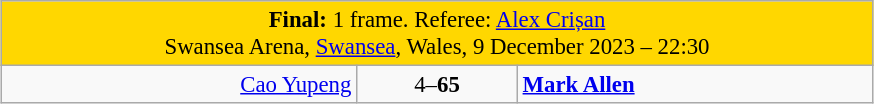<table class="wikitable" style="font-size: 95%; margin: 1em auto 1em auto;">
<tr>
<td colspan="3" align="center" bgcolor="#ffd700"><strong>Final:</strong> 1 frame. Referee: <a href='#'>Alex Crișan</a><br>Swansea Arena, <a href='#'>Swansea</a>, Wales, 9 December 2023 – 22:30</td>
</tr>
<tr>
<td width="230" align="right"><a href='#'>Cao Yupeng</a><br></td>
<td width="100" align="center">4–<strong>65</strong></td>
<td width="230"><strong><a href='#'>Mark Allen</a></strong><br></td>
</tr>
</table>
